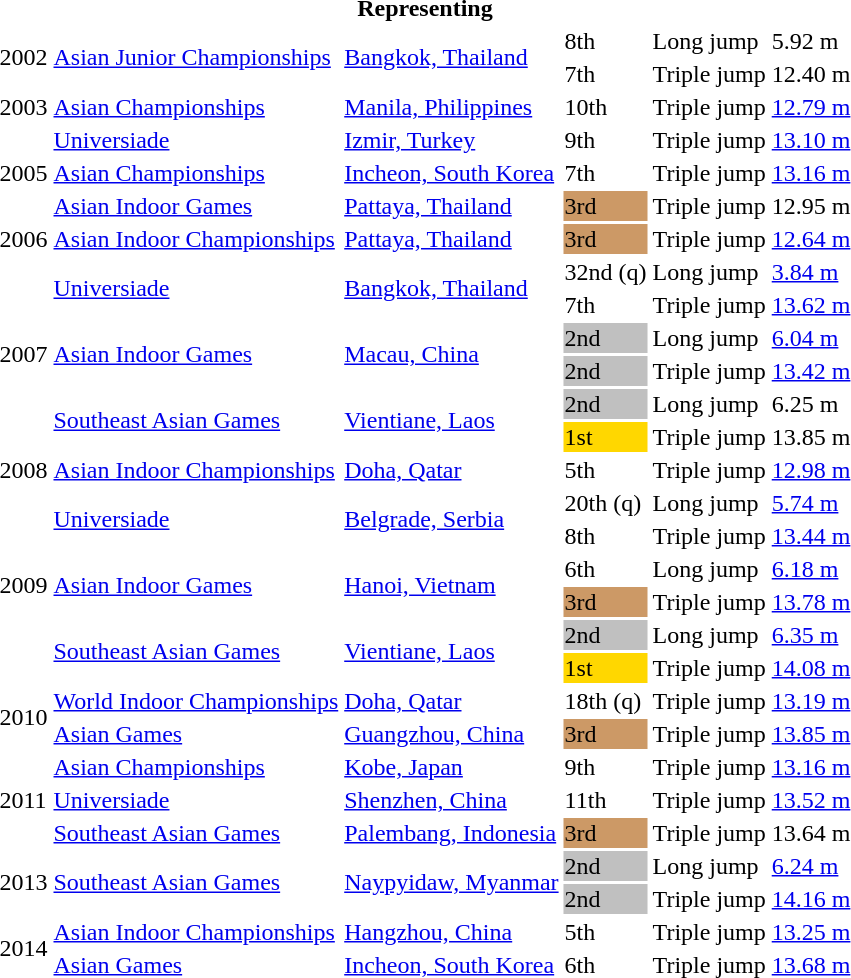<table>
<tr>
<th colspan="6">Representing </th>
</tr>
<tr>
<td rowspan=2>2002</td>
<td rowspan=2><a href='#'>Asian Junior Championships</a></td>
<td rowspan=2><a href='#'>Bangkok, Thailand</a></td>
<td>8th</td>
<td>Long jump</td>
<td>5.92 m</td>
</tr>
<tr>
<td>7th</td>
<td>Triple jump</td>
<td>12.40 m</td>
</tr>
<tr>
<td>2003</td>
<td><a href='#'>Asian Championships</a></td>
<td><a href='#'>Manila, Philippines</a></td>
<td>10th</td>
<td>Triple jump</td>
<td><a href='#'>12.79 m</a></td>
</tr>
<tr>
<td rowspan=3>2005</td>
<td><a href='#'>Universiade</a></td>
<td><a href='#'>Izmir, Turkey</a></td>
<td>9th</td>
<td>Triple jump</td>
<td><a href='#'>13.10 m</a></td>
</tr>
<tr>
<td><a href='#'>Asian Championships</a></td>
<td><a href='#'>Incheon, South Korea</a></td>
<td>7th</td>
<td>Triple jump</td>
<td><a href='#'>13.16 m</a></td>
</tr>
<tr>
<td><a href='#'>Asian Indoor Games</a></td>
<td><a href='#'>Pattaya, Thailand</a></td>
<td bgcolor=cc9966>3rd</td>
<td>Triple jump</td>
<td>12.95 m</td>
</tr>
<tr>
<td>2006</td>
<td><a href='#'>Asian Indoor Championships</a></td>
<td><a href='#'>Pattaya, Thailand</a></td>
<td bgcolor=cc9966>3rd</td>
<td>Triple jump</td>
<td><a href='#'>12.64 m</a></td>
</tr>
<tr>
<td rowspan=6>2007</td>
<td rowspan=2><a href='#'>Universiade</a></td>
<td rowspan=2><a href='#'>Bangkok, Thailand</a></td>
<td>32nd (q)</td>
<td>Long jump</td>
<td><a href='#'>3.84 m</a></td>
</tr>
<tr>
<td>7th</td>
<td>Triple jump</td>
<td><a href='#'>13.62 m</a></td>
</tr>
<tr>
<td rowspan=2><a href='#'>Asian Indoor Games</a></td>
<td rowspan=2><a href='#'>Macau, China</a></td>
<td bgcolor=silver>2nd</td>
<td>Long jump</td>
<td><a href='#'>6.04 m</a></td>
</tr>
<tr>
<td bgcolor=silver>2nd</td>
<td>Triple jump</td>
<td><a href='#'>13.42 m</a></td>
</tr>
<tr>
<td rowspan=2><a href='#'>Southeast Asian Games</a></td>
<td rowspan=2><a href='#'>Vientiane, Laos</a></td>
<td bgcolor=silver>2nd</td>
<td>Long jump</td>
<td>6.25 m</td>
</tr>
<tr>
<td bgcolor=gold>1st</td>
<td>Triple jump</td>
<td>13.85 m</td>
</tr>
<tr>
<td>2008</td>
<td><a href='#'>Asian Indoor Championships</a></td>
<td><a href='#'>Doha, Qatar</a></td>
<td>5th</td>
<td>Triple jump</td>
<td><a href='#'>12.98 m</a></td>
</tr>
<tr>
<td rowspan=6>2009</td>
<td rowspan=2><a href='#'>Universiade</a></td>
<td rowspan=2><a href='#'>Belgrade, Serbia</a></td>
<td>20th (q)</td>
<td>Long jump</td>
<td><a href='#'>5.74 m</a></td>
</tr>
<tr>
<td>8th</td>
<td>Triple jump</td>
<td><a href='#'>13.44 m</a></td>
</tr>
<tr>
<td rowspan=2><a href='#'>Asian Indoor Games</a></td>
<td rowspan=2><a href='#'>Hanoi, Vietnam</a></td>
<td>6th</td>
<td>Long jump</td>
<td><a href='#'>6.18 m</a></td>
</tr>
<tr>
<td bgcolor=cc9966>3rd</td>
<td>Triple jump</td>
<td><a href='#'>13.78 m</a></td>
</tr>
<tr>
<td rowspan=2><a href='#'>Southeast Asian Games</a></td>
<td rowspan=2><a href='#'>Vientiane, Laos</a></td>
<td bgcolor=silver>2nd</td>
<td>Long jump</td>
<td><a href='#'>6.35 m</a></td>
</tr>
<tr>
<td bgcolor=gold>1st</td>
<td>Triple jump</td>
<td><a href='#'>14.08 m</a></td>
</tr>
<tr>
<td rowspan=2>2010</td>
<td><a href='#'>World Indoor Championships</a></td>
<td><a href='#'>Doha, Qatar</a></td>
<td>18th (q)</td>
<td>Triple jump</td>
<td><a href='#'>13.19 m</a></td>
</tr>
<tr>
<td><a href='#'>Asian Games</a></td>
<td><a href='#'>Guangzhou, China</a></td>
<td bgcolor=cc9966>3rd</td>
<td>Triple jump</td>
<td><a href='#'>13.85 m</a></td>
</tr>
<tr>
<td rowspan=3>2011</td>
<td><a href='#'>Asian Championships</a></td>
<td><a href='#'>Kobe, Japan</a></td>
<td>9th</td>
<td>Triple jump</td>
<td><a href='#'>13.16 m</a></td>
</tr>
<tr>
<td><a href='#'>Universiade</a></td>
<td><a href='#'>Shenzhen, China</a></td>
<td>11th</td>
<td>Triple jump</td>
<td><a href='#'>13.52 m</a></td>
</tr>
<tr>
<td><a href='#'>Southeast Asian Games</a></td>
<td><a href='#'>Palembang, Indonesia</a></td>
<td bgcolor=cc9966>3rd</td>
<td>Triple jump</td>
<td>13.64 m</td>
</tr>
<tr>
<td rowspan=2>2013</td>
<td rowspan=2><a href='#'>Southeast Asian Games</a></td>
<td rowspan=2><a href='#'>Naypyidaw, Myanmar</a></td>
<td bgcolor=silver>2nd</td>
<td>Long jump</td>
<td><a href='#'>6.24 m</a></td>
</tr>
<tr>
<td bgcolor=silver>2nd</td>
<td>Triple jump</td>
<td><a href='#'>14.16 m</a></td>
</tr>
<tr>
<td rowspan=2>2014</td>
<td><a href='#'>Asian Indoor Championships</a></td>
<td><a href='#'>Hangzhou, China</a></td>
<td>5th</td>
<td>Triple jump</td>
<td><a href='#'>13.25 m</a></td>
</tr>
<tr>
<td><a href='#'>Asian Games</a></td>
<td><a href='#'>Incheon, South Korea</a></td>
<td>6th</td>
<td>Triple jump</td>
<td><a href='#'>13.68 m</a></td>
</tr>
</table>
